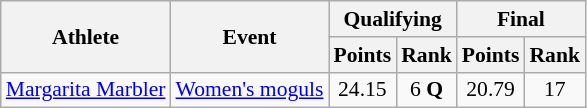<table class="wikitable" style="font-size:90%">
<tr>
<th rowspan="2">Athlete</th>
<th rowspan="2">Event</th>
<th colspan="2">Qualifying</th>
<th colspan="2">Final</th>
</tr>
<tr>
<th>Points</th>
<th>Rank</th>
<th>Points</th>
<th>Rank</th>
</tr>
<tr>
<td><a href='#'>Margarita Marbler</a></td>
<td><a href='#'>Women's moguls</a></td>
<td align="center">24.15</td>
<td align="center">6 <strong>Q</strong></td>
<td align="center">20.79</td>
<td align="center">17</td>
</tr>
</table>
